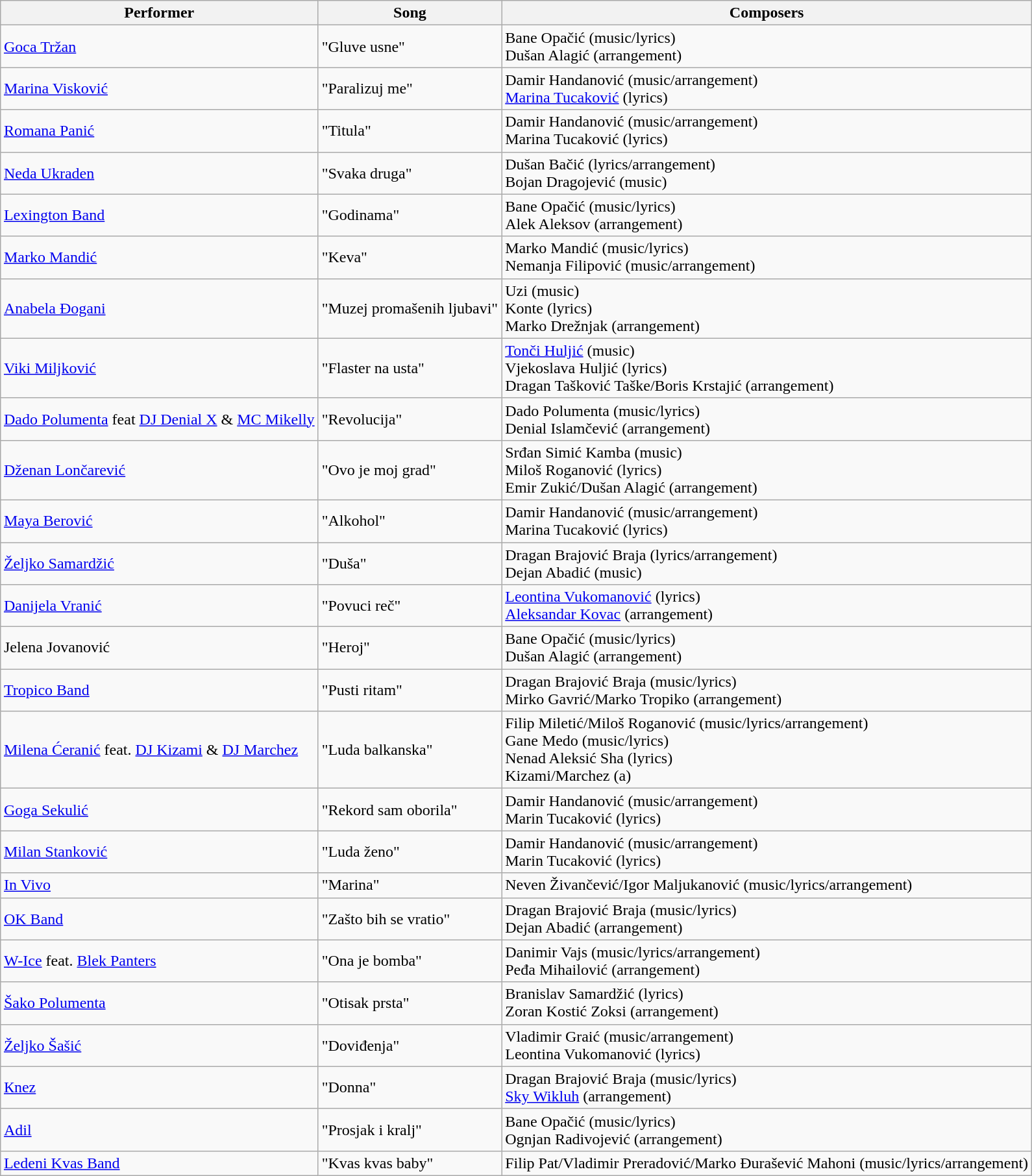<table class="sortable wikitable" style="margin: 1em auto 1em auto">
<tr>
<th>Performer</th>
<th>Song</th>
<th>Composers</th>
</tr>
<tr>
<td><a href='#'>Goca Tržan</a></td>
<td>"Gluve usne"</td>
<td>Bane Opačić (music/lyrics) <br> Dušan Alagić (arrangement)</td>
</tr>
<tr>
<td><a href='#'>Marina Visković</a></td>
<td>"Paralizuj me"</td>
<td>Damir Handanović (music/arrangement) <br> <a href='#'>Marina Tucaković</a> (lyrics)</td>
</tr>
<tr>
<td><a href='#'>Romana Panić</a></td>
<td>"Titula"</td>
<td>Damir Handanović (music/arrangement) <br> Marina Tucaković (lyrics)</td>
</tr>
<tr>
<td><a href='#'>Neda Ukraden</a></td>
<td>"Svaka druga"</td>
<td>Dušan Bačić (lyrics/arrangement) <br> Bojan Dragojević (music)</td>
</tr>
<tr>
<td><a href='#'>Lexington Band</a></td>
<td>"Godinama"</td>
<td>Bane Opačić (music/lyrics) <br> Alek Aleksov (arrangement)</td>
</tr>
<tr>
<td><a href='#'>Marko Mandić</a></td>
<td>"Keva"</td>
<td>Marko Mandić (music/lyrics) <br> Nemanja Filipović (music/arrangement)</td>
</tr>
<tr>
<td><a href='#'>Anabela Đogani</a></td>
<td>"Muzej promašenih ljubavi"</td>
<td>Uzi (music) <br> Konte (lyrics) <br> Marko Drežnjak (arrangement)</td>
</tr>
<tr>
<td><a href='#'>Viki Miljković</a></td>
<td>"Flaster na usta"</td>
<td><a href='#'>Tonči Huljić</a> (music) <br> Vjekoslava Huljić (lyrics) <br> Dragan Tašković Taške/Boris Krstajić (arrangement)</td>
</tr>
<tr>
<td><a href='#'>Dado Polumenta</a> feat <a href='#'>DJ Denial X</a> & <a href='#'>MC Mikelly</a></td>
<td>"Revolucija"</td>
<td>Dado Polumenta (music/lyrics) <br> Denial Islamčević (arrangement)</td>
</tr>
<tr>
<td><a href='#'>Dženan Lončarević</a></td>
<td>"Ovo je moj grad"</td>
<td>Srđan Simić Kamba (music) <br> Miloš Roganović (lyrics) <br> Emir Zukić/Dušan Alagić (arrangement)</td>
</tr>
<tr>
<td><a href='#'>Maya Berović</a></td>
<td>"Alkohol"</td>
<td>Damir Handanović (music/arrangement) <br> Marina Tucaković (lyrics)</td>
</tr>
<tr>
<td><a href='#'>Željko Samardžić</a></td>
<td>"Duša"</td>
<td>Dragan Brajović Braja (lyrics/arrangement) <br> Dejan Abadić (music)</td>
</tr>
<tr>
<td><a href='#'>Danijela Vranić</a></td>
<td>"Povuci reč"</td>
<td><a href='#'>Leontina Vukomanović</a> (lyrics) <br> <a href='#'>Aleksandar Kovac</a> (arrangement)</td>
</tr>
<tr>
<td>Jelena Jovanović</td>
<td>"Heroj"</td>
<td>Bane Opačić (music/lyrics) <br> Dušan Alagić (arrangement)</td>
</tr>
<tr>
<td><a href='#'>Tropico Band</a></td>
<td>"Pusti ritam"</td>
<td>Dragan Brajović Braja (music/lyrics) <br> Mirko Gavrić/Marko Tropiko (arrangement)</td>
</tr>
<tr>
<td><a href='#'>Milena Ćeranić</a> feat. <a href='#'>DJ Kizami</a> & <a href='#'>DJ Marchez</a></td>
<td>"Luda balkanska"</td>
<td>Filip Miletić/Miloš Roganović (music/lyrics/arrangement) <br> Gane Medo (music/lyrics) <br> Nenad Aleksić Sha (lyrics) <br> Kizami/Marchez (а)</td>
</tr>
<tr>
<td><a href='#'>Goga Sekulić</a></td>
<td>"Rekord sam oborila"</td>
<td>Damir Handanović (music/arrangement) <br> Marin Tucaković (lyrics)</td>
</tr>
<tr>
<td><a href='#'>Milan Stanković</a></td>
<td>"Luda ženo"</td>
<td>Damir Handanović (music/arrangement) <br> Marin Tucaković (lyrics)</td>
</tr>
<tr>
<td><a href='#'>In Vivo</a></td>
<td>"Marina"</td>
<td>Neven Živančević/Igor Maljukanović (music/lyrics/arrangement)</td>
</tr>
<tr>
<td><a href='#'>OK Band</a></td>
<td>"Zašto bih se vratio"</td>
<td>Dragan Brajović Braja (music/lyrics) <br> Dejan Abadić (arrangement)</td>
</tr>
<tr>
<td><a href='#'>W-Ice</a> feat. <a href='#'>Blek Panters</a></td>
<td>"Оna je bomba"</td>
<td>Danimir Vajs (music/lyrics/arrangement) <br> Peđa Mihailović (arrangement)</td>
</tr>
<tr>
<td><a href='#'>Šako Polumenta</a></td>
<td>"Otisak prsta"</td>
<td>Branislav Samardžić (lyrics) <br> Zoran Kostić Zoksi (arrangement)</td>
</tr>
<tr>
<td><a href='#'>Željko Šašić</a></td>
<td>"Doviđenja"</td>
<td>Vladimir Graić (music/arrangement) <br> Leontina Vukomanović (lyrics)</td>
</tr>
<tr>
<td><a href='#'>Кnez</a></td>
<td>"Donna"</td>
<td>Dragan Brajović Braja (music/lyrics) <br> <a href='#'>Sky Wikluh</a> (arrangement)</td>
</tr>
<tr>
<td><a href='#'>Adil</a></td>
<td>"Prosjak i kralj"</td>
<td>Bane Opačić (music/lyrics) <br> Ognjan Radivojević (arrangement)</td>
</tr>
<tr>
<td><a href='#'>Ledeni Kvas Band</a></td>
<td>"Kvas kvas baby"</td>
<td>Filip Pat/Vladimir Preradović/Marko Đurašević Mahoni (music/lyrics/arrangement)</td>
</tr>
</table>
